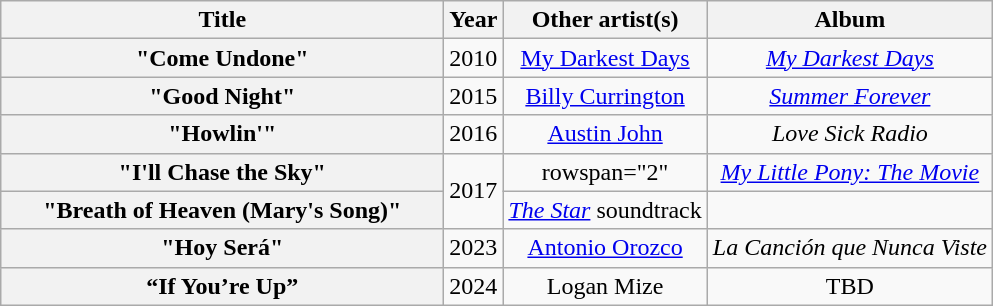<table class="wikitable plainrowheaders" style="text-align:center;">
<tr>
<th scope="col" style="width:18em;">Title</th>
<th scope="col">Year</th>
<th scope="col">Other artist(s)</th>
<th scope="col">Album</th>
</tr>
<tr>
<th scope="row">"Come Undone"</th>
<td>2010</td>
<td><a href='#'>My Darkest Days</a></td>
<td><em><a href='#'>My Darkest Days</a></em></td>
</tr>
<tr>
<th scope="row">"Good Night"</th>
<td>2015</td>
<td><a href='#'>Billy Currington</a></td>
<td><em><a href='#'>Summer Forever</a></em></td>
</tr>
<tr>
<th scope="row">"Howlin'"</th>
<td>2016</td>
<td><a href='#'>Austin John</a></td>
<td><em>Love Sick Radio</em></td>
</tr>
<tr>
<th scope="row">"I'll Chase the Sky"</th>
<td rowspan="2">2017</td>
<td>rowspan="2" </td>
<td><em><a href='#'>My Little Pony: The Movie</a></em></td>
</tr>
<tr>
<th scope="row">"Breath of Heaven (Mary's Song)"</th>
<td><em><a href='#'>The Star</a></em> soundtrack</td>
</tr>
<tr>
<th scope="row">"Hoy Será"</th>
<td>2023</td>
<td><a href='#'>Antonio Orozco</a></td>
<td><em>La Canción que Nunca Viste</em></td>
</tr>
<tr>
<th scope="row">“If You’re Up”</th>
<td>2024</td>
<td>Logan Mize</td>
<td>TBD</td>
</tr>
</table>
